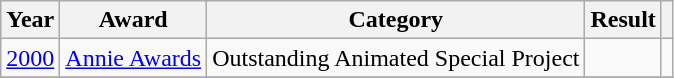<table class="wikitable sortable" style="white-space:nowrap;">
<tr>
<th>Year</th>
<th>Award</th>
<th>Category</th>
<th>Result</th>
<th></th>
</tr>
<tr>
<td><a href='#'>2000</a></td>
<td><a href='#'>Annie Awards</a></td>
<td>Outstanding Animated Special Project</td>
<td></td>
<td style="text-align:center;"></td>
</tr>
<tr>
</tr>
</table>
